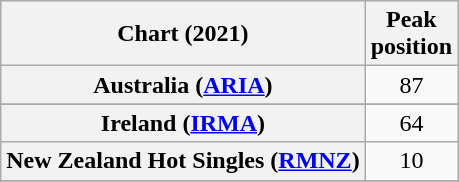<table class="wikitable sortable plainrowheaders" style="text-align:center">
<tr>
<th scope="col">Chart (2021)</th>
<th scope="col">Peak<br>position</th>
</tr>
<tr>
<th scope="row">Australia (<a href='#'>ARIA</a>)</th>
<td>87</td>
</tr>
<tr>
</tr>
<tr>
</tr>
<tr>
</tr>
<tr>
</tr>
<tr>
</tr>
<tr>
<th scope="row">Ireland (<a href='#'>IRMA</a>)</th>
<td>64</td>
</tr>
<tr>
<th scope="row">New Zealand Hot Singles (<a href='#'>RMNZ</a>)</th>
<td>10</td>
</tr>
<tr>
</tr>
<tr>
</tr>
<tr>
</tr>
<tr>
</tr>
<tr>
</tr>
</table>
